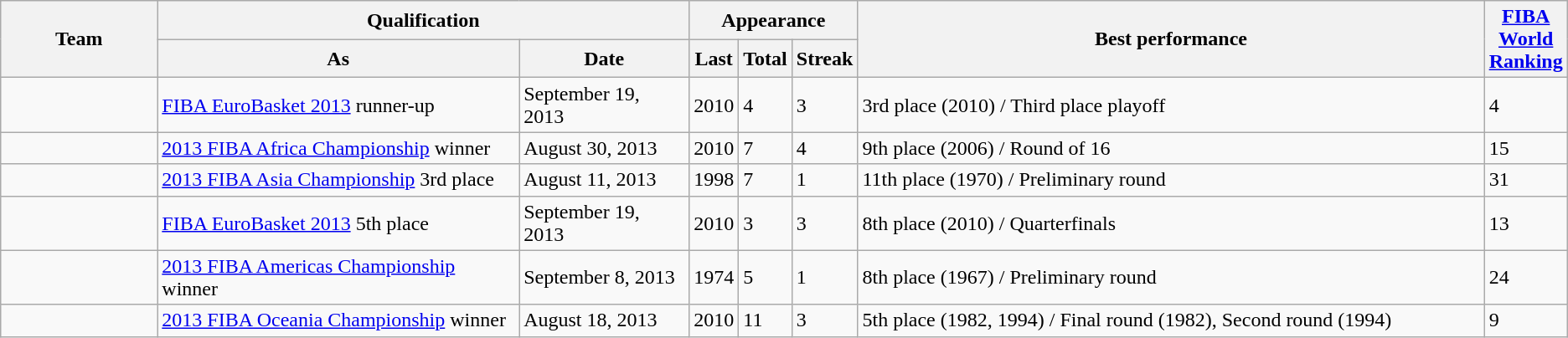<table class="wikitable">
<tr>
<th width=10% rowspan=2>Team</th>
<th colspan=2>Qualification</th>
<th colspan=3>Appearance</th>
<th width=40% rowspan=2>Best performance</th>
<th width=1% rowspan=2><a href='#'>FIBA World Ranking</a></th>
</tr>
<tr>
<th>As</th>
<th>Date</th>
<th>Last</th>
<th>Total</th>
<th>Streak</th>
</tr>
<tr>
<td></td>
<td><a href='#'>FIBA EuroBasket 2013</a> runner-up</td>
<td>September 19, 2013</td>
<td>2010</td>
<td>4</td>
<td>3</td>
<td>3rd place (2010) / Third place playoff</td>
<td>4</td>
</tr>
<tr>
<td></td>
<td><a href='#'>2013 FIBA Africa Championship</a> winner</td>
<td>August 30, 2013</td>
<td>2010</td>
<td>7</td>
<td>4</td>
<td>9th place (2006) / Round of 16</td>
<td>15</td>
</tr>
<tr>
<td></td>
<td><a href='#'>2013 FIBA Asia Championship</a> 3rd place</td>
<td>August 11, 2013</td>
<td>1998</td>
<td>7</td>
<td>1</td>
<td>11th place (1970) / Preliminary round</td>
<td>31</td>
</tr>
<tr>
<td></td>
<td><a href='#'>FIBA EuroBasket 2013</a> 5th place</td>
<td>September 19, 2013</td>
<td>2010</td>
<td>3</td>
<td>3</td>
<td>8th place (2010) / Quarterfinals</td>
<td>13</td>
</tr>
<tr>
<td></td>
<td><a href='#'>2013 FIBA Americas Championship</a> winner</td>
<td>September 8, 2013</td>
<td>1974</td>
<td>5</td>
<td>1</td>
<td>8th place (1967) / Preliminary round</td>
<td>24</td>
</tr>
<tr>
<td></td>
<td><a href='#'>2013 FIBA Oceania Championship</a> winner</td>
<td>August 18, 2013</td>
<td>2010</td>
<td>11</td>
<td>3</td>
<td>5th place (1982, 1994) / Final round (1982), Second round (1994)</td>
<td>9</td>
</tr>
</table>
